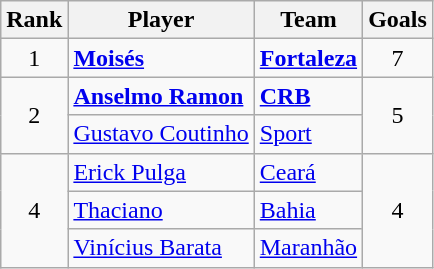<table class="wikitable" style="text-align:left">
<tr>
<th>Rank</th>
<th>Player</th>
<th>Team</th>
<th>Goals</th>
</tr>
<tr>
<td align=center>1</td>
<td> <strong><a href='#'>Moisés</a></strong></td>
<td> <strong><a href='#'>Fortaleza</a></strong></td>
<td align=center>7</td>
</tr>
<tr>
<td align=center rowspan=2>2</td>
<td> <strong><a href='#'>Anselmo Ramon</a></strong></td>
<td> <strong><a href='#'>CRB</a></strong></td>
<td align=center rowspan=2>5</td>
</tr>
<tr>
<td> <a href='#'>Gustavo Coutinho</a></td>
<td> <a href='#'>Sport</a></td>
</tr>
<tr>
<td align=center rowspan=3>4</td>
<td> <a href='#'>Erick Pulga</a></td>
<td> <a href='#'>Ceará</a></td>
<td align=center rowspan=3>4</td>
</tr>
<tr>
<td> <a href='#'>Thaciano</a></td>
<td> <a href='#'>Bahia</a></td>
</tr>
<tr>
<td> <a href='#'>Vinícius Barata</a></td>
<td> <a href='#'>Maranhão</a></td>
</tr>
</table>
